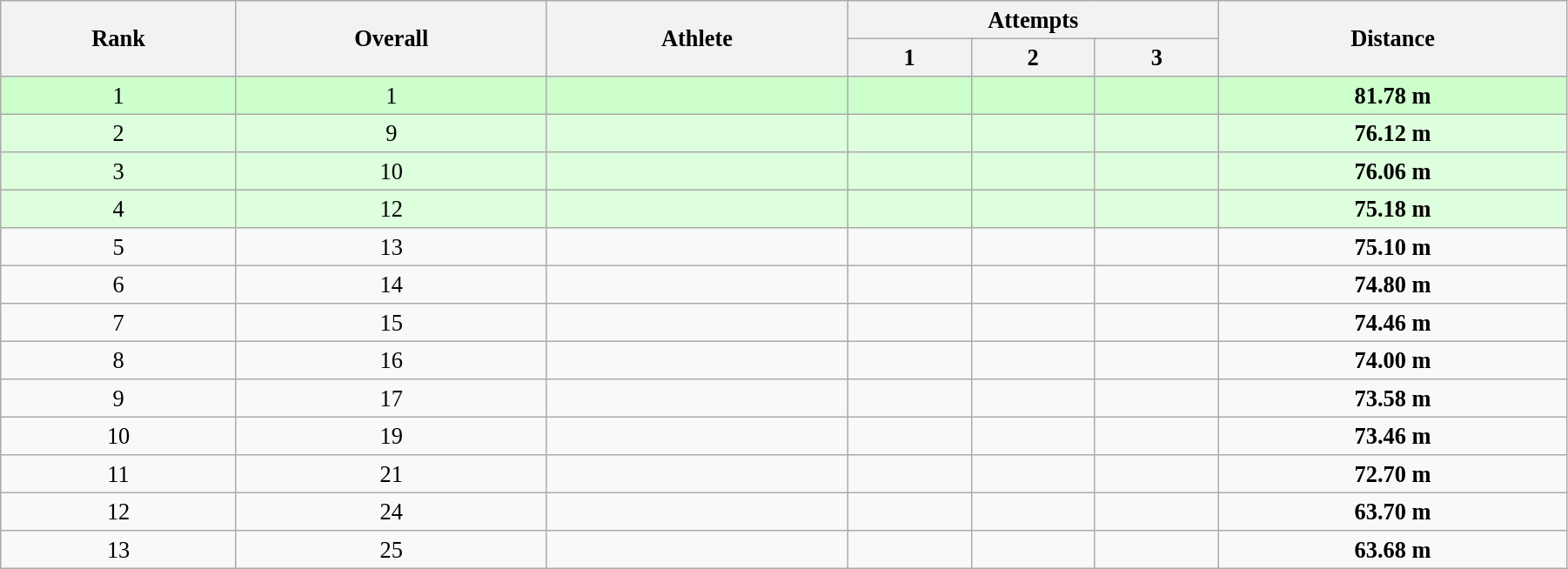<table class="wikitable" style=" text-align:center; font-size:110%;" width="95%">
<tr>
<th rowspan="2">Rank</th>
<th rowspan="2">Overall</th>
<th rowspan="2">Athlete</th>
<th colspan="3">Attempts</th>
<th rowspan="2">Distance</th>
</tr>
<tr>
<th>1</th>
<th>2</th>
<th>3</th>
</tr>
<tr style="background:#ccffcc;">
<td>1</td>
<td>1</td>
<td align=left></td>
<td></td>
<td></td>
<td></td>
<td><strong>81.78 m</strong></td>
</tr>
<tr style="background:#ddffdd;">
<td>2</td>
<td>9</td>
<td align=left></td>
<td></td>
<td></td>
<td></td>
<td><strong>76.12 m</strong></td>
</tr>
<tr style="background:#ddffdd;">
<td>3</td>
<td>10</td>
<td align=left></td>
<td></td>
<td></td>
<td></td>
<td><strong>76.06 m</strong></td>
</tr>
<tr style="background:#ddffdd;">
<td>4</td>
<td>12</td>
<td align=left></td>
<td></td>
<td></td>
<td></td>
<td><strong>75.18 m</strong></td>
</tr>
<tr>
<td>5</td>
<td>13</td>
<td align=left></td>
<td></td>
<td></td>
<td></td>
<td><strong>75.10 m</strong></td>
</tr>
<tr>
<td>6</td>
<td>14</td>
<td align=left></td>
<td></td>
<td></td>
<td></td>
<td><strong>74.80 m</strong></td>
</tr>
<tr>
<td>7</td>
<td>15</td>
<td align=left></td>
<td></td>
<td></td>
<td></td>
<td><strong>74.46 m</strong></td>
</tr>
<tr>
<td>8</td>
<td>16</td>
<td align=left></td>
<td></td>
<td></td>
<td></td>
<td><strong>74.00 m</strong></td>
</tr>
<tr>
<td>9</td>
<td>17</td>
<td align=left></td>
<td></td>
<td></td>
<td></td>
<td><strong>73.58 m</strong></td>
</tr>
<tr>
<td>10</td>
<td>19</td>
<td align=left></td>
<td></td>
<td></td>
<td></td>
<td><strong>73.46 m</strong></td>
</tr>
<tr>
<td>11</td>
<td>21</td>
<td align=left></td>
<td></td>
<td></td>
<td></td>
<td><strong>72.70 m</strong></td>
</tr>
<tr>
<td>12</td>
<td>24</td>
<td align=left></td>
<td></td>
<td></td>
<td></td>
<td><strong>63.70 m</strong></td>
</tr>
<tr>
<td>13</td>
<td>25</td>
<td align=left></td>
<td></td>
<td></td>
<td></td>
<td><strong>63.68 m</strong></td>
</tr>
</table>
